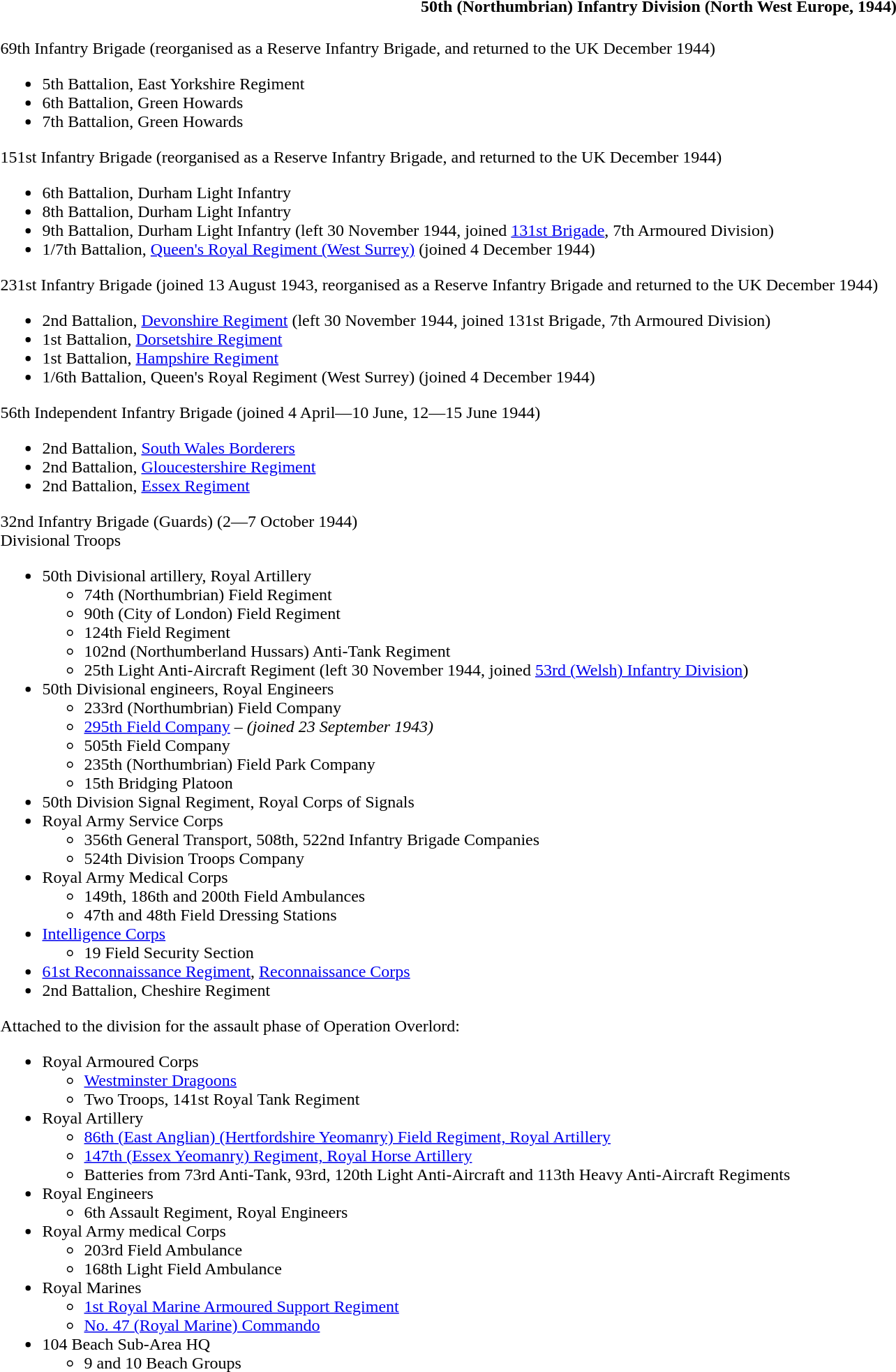<table class="toccolours collapsible collapsed" style="width:100%; background:transparent;">
<tr>
<th colspan=>50th (Northumbrian) Infantry Division (North West Europe, 1944)</th>
</tr>
<tr>
<td colspan="2"><br>69th Infantry Brigade (reorganised as a Reserve Infantry Brigade, and returned to the UK December 1944)<ul><li>5th Battalion, East Yorkshire Regiment</li><li>6th Battalion, Green Howards</li><li>7th Battalion, Green Howards</li></ul>151st Infantry Brigade (reorganised as a Reserve Infantry Brigade, and returned to the UK December 1944)<ul><li>6th Battalion, Durham Light Infantry</li><li>8th Battalion, Durham Light Infantry</li><li>9th Battalion, Durham Light Infantry (left 30 November 1944, joined <a href='#'>131st Brigade</a>, 7th Armoured Division)</li><li>1/7th Battalion, <a href='#'>Queen's Royal Regiment (West Surrey)</a> (joined 4 December 1944)</li></ul>231st Infantry Brigade (joined 13 August 1943, reorganised as a Reserve Infantry Brigade and returned to the UK December 1944)<ul><li>2nd Battalion, <a href='#'>Devonshire Regiment</a> (left 30 November 1944, joined 131st Brigade, 7th Armoured Division)</li><li>1st Battalion, <a href='#'>Dorsetshire Regiment</a></li><li>1st Battalion, <a href='#'>Hampshire Regiment</a></li><li>1/6th Battalion, Queen's Royal Regiment (West Surrey) (joined 4 December 1944)</li></ul>56th Independent Infantry Brigade (joined 4 April—10 June, 12—15 June 1944)<ul><li>2nd Battalion, <a href='#'>South Wales Borderers</a></li><li>2nd Battalion, <a href='#'>Gloucestershire Regiment</a></li><li>2nd Battalion, <a href='#'>Essex Regiment</a></li></ul>32nd Infantry Brigade (Guards) (2—7 October 1944)<br>Divisional Troops<ul><li>50th Divisional artillery, Royal Artillery<ul><li>74th (Northumbrian) Field Regiment</li><li>90th (City of London) Field Regiment</li><li>124th Field Regiment</li><li>102nd (Northumberland Hussars) Anti-Tank Regiment</li><li>25th Light Anti-Aircraft Regiment (left 30 November 1944, joined <a href='#'>53rd (Welsh) Infantry Division</a>)</li></ul></li><li>50th Divisional engineers, Royal Engineers<ul><li>233rd (Northumbrian) Field Company</li><li><a href='#'>295th Field Company</a> – <em>(joined 23 September 1943)</em></li><li>505th Field Company</li><li>235th (Northumbrian) Field Park Company</li><li>15th Bridging Platoon</li></ul></li><li>50th Division Signal Regiment, Royal Corps of Signals</li><li>Royal Army Service Corps<ul><li>356th General Transport, 508th, 522nd Infantry Brigade Companies</li><li>524th Division Troops Company</li></ul></li><li>Royal Army Medical Corps<ul><li>149th, 186th and 200th Field Ambulances</li><li>47th and 48th Field Dressing Stations</li></ul></li><li><a href='#'>Intelligence Corps</a><ul><li>19 Field Security Section</li></ul></li><li><a href='#'>61st Reconnaissance Regiment</a>, <a href='#'>Reconnaissance Corps</a></li><li>2nd Battalion, Cheshire Regiment</li></ul>Attached to the division for the assault phase of Operation Overlord:<ul><li>Royal Armoured Corps<ul><li><a href='#'>Westminster Dragoons</a></li><li>Two Troops, 141st Royal Tank Regiment</li></ul></li><li>Royal Artillery<ul><li><a href='#'>86th (East Anglian) (Hertfordshire Yeomanry) Field Regiment, Royal Artillery</a></li><li><a href='#'>147th (Essex Yeomanry) Regiment, Royal Horse Artillery</a></li><li>Batteries from 73rd Anti-Tank, 93rd, 120th Light Anti-Aircraft and 113th Heavy Anti-Aircraft Regiments</li></ul></li><li>Royal Engineers<ul><li>6th Assault Regiment, Royal Engineers</li></ul></li><li>Royal Army medical Corps<ul><li>203rd Field Ambulance</li><li>168th Light Field Ambulance</li></ul></li><li>Royal Marines<ul><li><a href='#'>1st Royal Marine Armoured Support Regiment</a></li><li><a href='#'>No. 47 (Royal Marine) Commando</a></li></ul></li><li>104 Beach Sub-Area HQ<ul><li>9 and 10 Beach Groups</li></ul></li></ul></td>
</tr>
</table>
